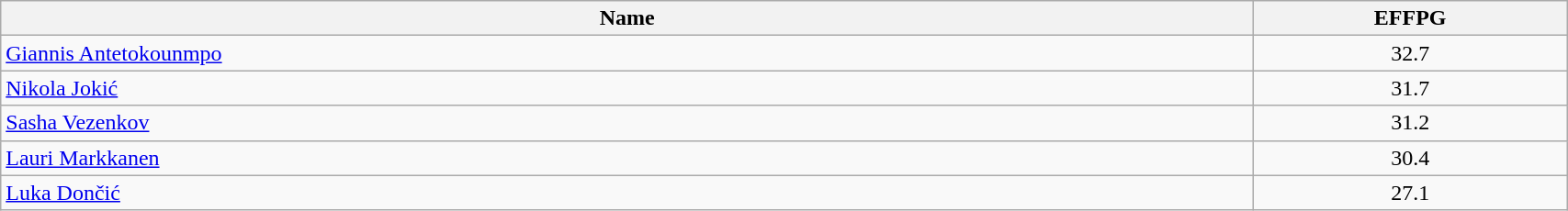<table class=wikitable width="90%">
<tr>
<th width="80%">Name</th>
<th width="20%">EFFPG</th>
</tr>
<tr>
<td> <a href='#'>Giannis Antetokounmpo</a></td>
<td align=center>32.7</td>
</tr>
<tr>
<td> <a href='#'>Nikola Jokić</a></td>
<td align=center>31.7</td>
</tr>
<tr>
<td> <a href='#'>Sasha Vezenkov</a></td>
<td align=center>31.2</td>
</tr>
<tr>
<td> <a href='#'>Lauri Markkanen</a></td>
<td align=center>30.4</td>
</tr>
<tr>
<td> <a href='#'>Luka Dončić</a></td>
<td align=center>27.1</td>
</tr>
</table>
